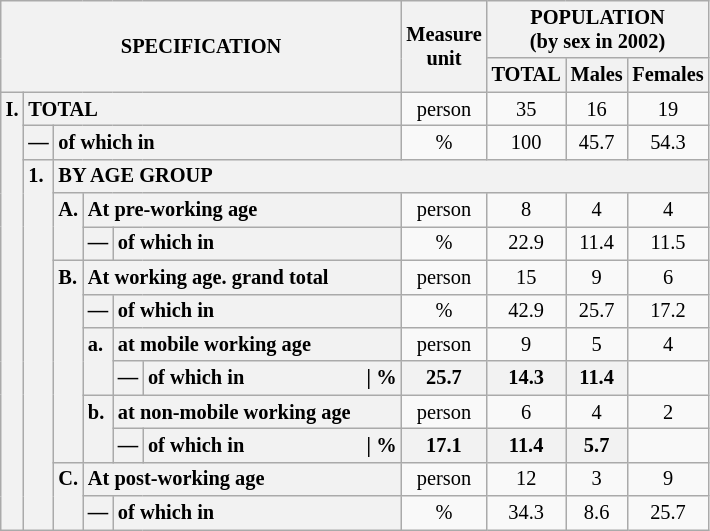<table class="wikitable" style="font-size:85%; text-align:center">
<tr>
<th rowspan="2" colspan="6">SPECIFICATION</th>
<th rowspan="2">Measure<br> unit</th>
<th colspan="3" rowspan="1">POPULATION<br> (by sex in 2002)</th>
</tr>
<tr>
<th>TOTAL</th>
<th>Males</th>
<th>Females</th>
</tr>
<tr>
<th style="text-align:left" valign="top" rowspan="13">I.</th>
<th style="text-align:left" colspan="5">TOTAL</th>
<td>person</td>
<td>35</td>
<td>16</td>
<td>19</td>
</tr>
<tr>
<th style="text-align:left" valign="top">—</th>
<th style="text-align:left" colspan="4">of which in</th>
<td>%</td>
<td>100</td>
<td>45.7</td>
<td>54.3</td>
</tr>
<tr>
<th style="text-align:left" valign="top" rowspan="11">1.</th>
<th style="text-align:left" colspan="19">BY AGE GROUP</th>
</tr>
<tr>
<th style="text-align:left" valign="top" rowspan="2">A.</th>
<th style="text-align:left" colspan="3">At pre-working age</th>
<td>person</td>
<td>8</td>
<td>4</td>
<td>4</td>
</tr>
<tr>
<th style="text-align:left" valign="top">—</th>
<th style="text-align:left" valign="top" colspan="2">of which in</th>
<td>%</td>
<td>22.9</td>
<td>11.4</td>
<td>11.5</td>
</tr>
<tr>
<th style="text-align:left" valign="top" rowspan="6">B.</th>
<th style="text-align:left" colspan="3">At working age. grand total</th>
<td>person</td>
<td>15</td>
<td>9</td>
<td>6</td>
</tr>
<tr>
<th style="text-align:left" valign="top">—</th>
<th style="text-align:left" valign="top" colspan="2">of which in</th>
<td>%</td>
<td>42.9</td>
<td>25.7</td>
<td>17.2</td>
</tr>
<tr>
<th style="text-align:left" valign="top" rowspan="2">a.</th>
<th style="text-align:left" colspan="2">at mobile working age</th>
<td>person</td>
<td>9</td>
<td>5</td>
<td>4</td>
</tr>
<tr>
<th style="text-align:left" valign="top">—</th>
<th style="text-align:left" valign="top" colspan="1">of which in                        | %</th>
<th>25.7</th>
<th>14.3</th>
<th>11.4</th>
</tr>
<tr>
<th style="text-align:left" valign="top" rowspan="2">b.</th>
<th style="text-align:left" colspan="2">at non-mobile working age</th>
<td>person</td>
<td>6</td>
<td>4</td>
<td>2</td>
</tr>
<tr>
<th style="text-align:left" valign="top">—</th>
<th style="text-align:left" valign="top" colspan="1">of which in                        | %</th>
<th>17.1</th>
<th>11.4</th>
<th>5.7</th>
</tr>
<tr>
<th style="text-align:left" valign="top" rowspan="2">C.</th>
<th style="text-align:left" colspan="3">At post-working age</th>
<td>person</td>
<td>12</td>
<td>3</td>
<td>9</td>
</tr>
<tr>
<th style="text-align:left" valign="top">—</th>
<th style="text-align:left" valign="top" colspan="2">of which in</th>
<td>%</td>
<td>34.3</td>
<td>8.6</td>
<td>25.7</td>
</tr>
</table>
